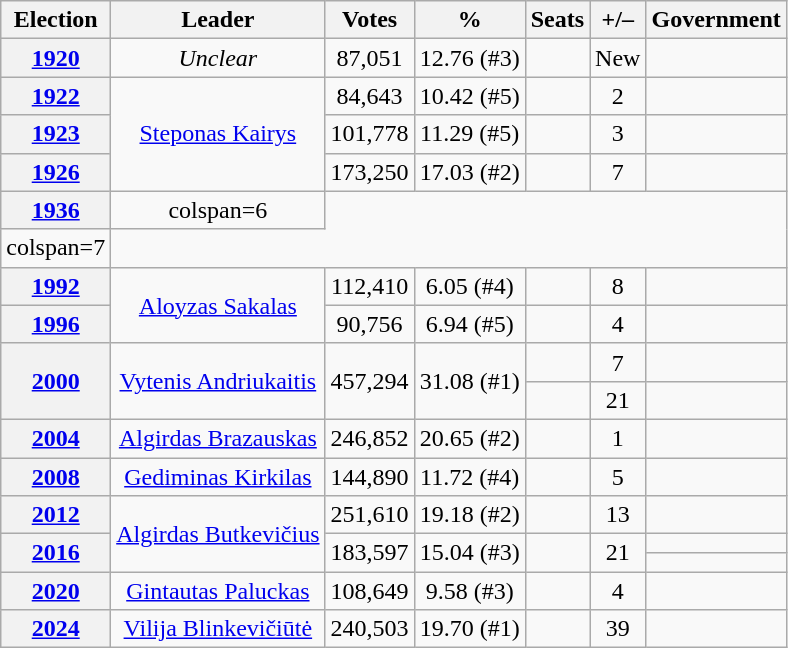<table class=wikitable style="text-align: center;">
<tr>
<th>Election</th>
<th>Leader</th>
<th>Votes</th>
<th>%</th>
<th>Seats</th>
<th>+/–</th>
<th>Government</th>
</tr>
<tr>
<th><a href='#'>1920</a></th>
<td><em>Unclear</em></td>
<td>87,051</td>
<td>12.76 (#3)</td>
<td></td>
<td>New</td>
<td></td>
</tr>
<tr>
<th><a href='#'>1922</a></th>
<td rowspan=3><a href='#'>Steponas Kairys</a></td>
<td>84,643</td>
<td>10.42 (#5)</td>
<td></td>
<td> 2</td>
<td></td>
</tr>
<tr>
<th><a href='#'>1923</a></th>
<td>101,778</td>
<td>11.29 (#5)</td>
<td></td>
<td> 3</td>
<td></td>
</tr>
<tr>
<th><a href='#'>1926</a></th>
<td>173,250</td>
<td>17.03 (#2)</td>
<td></td>
<td> 7</td>
<td></td>
</tr>
<tr>
<th><a href='#'>1936</a></th>
<td>colspan=6 </td>
</tr>
<tr>
<td>colspan=7 </td>
</tr>
<tr>
<th><a href='#'>1992</a></th>
<td rowspan=2><a href='#'>Aloyzas Sakalas</a></td>
<td>112,410</td>
<td>6.05 (#4)</td>
<td></td>
<td> 8</td>
<td></td>
</tr>
<tr>
<th><a href='#'>1996</a></th>
<td>90,756</td>
<td>6.94 (#5)</td>
<td></td>
<td> 4</td>
<td></td>
</tr>
<tr>
<th rowspan="2"><a href='#'>2000</a></th>
<td rowspan="2"><a href='#'>Vytenis Andriukaitis</a></td>
<td rowspan="2">457,294</td>
<td rowspan="2">31.08 (#1)</td>
<td></td>
<td> 7</td>
<td></td>
</tr>
<tr>
<td></td>
<td> 21</td>
<td></td>
</tr>
<tr>
<th><a href='#'>2004</a></th>
<td><a href='#'>Algirdas Brazauskas</a></td>
<td>246,852</td>
<td>20.65 (#2)</td>
<td></td>
<td> 1</td>
<td></td>
</tr>
<tr>
<th><a href='#'>2008</a></th>
<td><a href='#'>Gediminas Kirkilas</a></td>
<td>144,890</td>
<td>11.72 (#4)</td>
<td></td>
<td> 5</td>
<td></td>
</tr>
<tr>
<th><a href='#'>2012</a></th>
<td rowspan="3"><a href='#'>Algirdas Butkevičius</a></td>
<td>251,610</td>
<td>19.18 (#2)</td>
<td></td>
<td> 13</td>
<td></td>
</tr>
<tr>
<th rowspan="2"><a href='#'>2016</a></th>
<td rowspan="2">183,597</td>
<td rowspan="2">15.04 (#3)</td>
<td rowspan="2"></td>
<td rowspan="2"> 21</td>
<td></td>
</tr>
<tr>
<td></td>
</tr>
<tr>
<th><a href='#'>2020</a></th>
<td><a href='#'>Gintautas Paluckas</a></td>
<td>108,649</td>
<td>9.58 (#3)</td>
<td></td>
<td> 4</td>
<td></td>
</tr>
<tr>
<th><a href='#'>2024</a></th>
<td><a href='#'>Vilija Blinkevičiūtė</a></td>
<td>240,503</td>
<td>19.70 (#1)</td>
<td></td>
<td> 39</td>
<td></td>
</tr>
</table>
